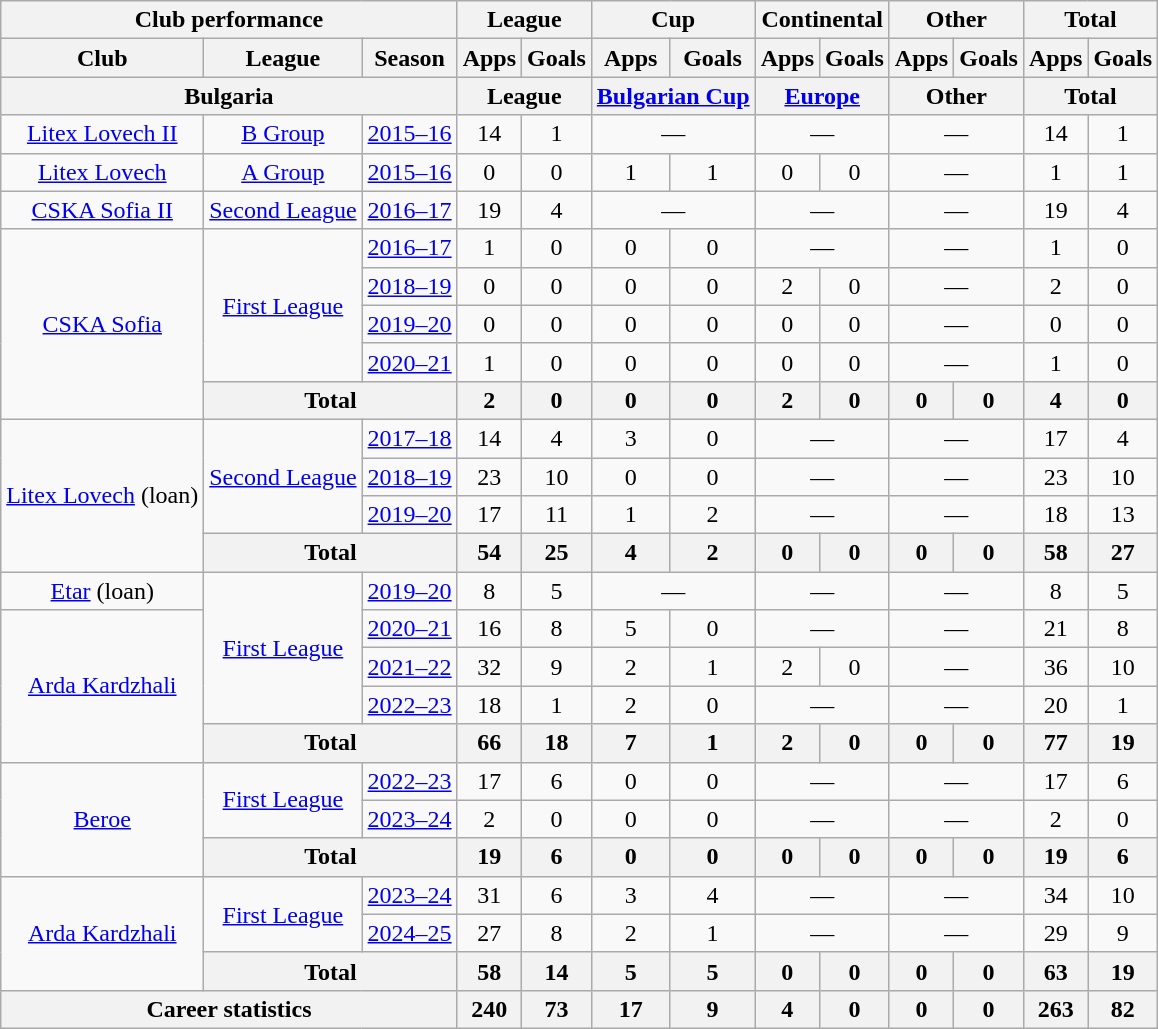<table class="wikitable" style="text-align: center">
<tr>
<th Colspan="3">Club performance</th>
<th Colspan="2">League</th>
<th Colspan="2">Cup</th>
<th Colspan="2">Continental</th>
<th Colspan="2">Other</th>
<th Colspan="3">Total</th>
</tr>
<tr>
<th>Club</th>
<th>League</th>
<th>Season</th>
<th>Apps</th>
<th>Goals</th>
<th>Apps</th>
<th>Goals</th>
<th>Apps</th>
<th>Goals</th>
<th>Apps</th>
<th>Goals</th>
<th>Apps</th>
<th>Goals</th>
</tr>
<tr>
<th Colspan="3">Bulgaria</th>
<th Colspan="2">League</th>
<th Colspan="2"><a href='#'>Bulgarian Cup</a></th>
<th Colspan="2"><a href='#'>Europe</a></th>
<th Colspan="2">Other</th>
<th Colspan="2">Total</th>
</tr>
<tr>
<td rowspan="1" valign="center"><a href='#'>Litex Lovech II</a></td>
<td rowspan="1"><a href='#'>B Group</a></td>
<td><a href='#'>2015–16</a></td>
<td>14</td>
<td>1</td>
<td colspan="2">—</td>
<td colspan="2">—</td>
<td colspan="2">—</td>
<td>14</td>
<td>1</td>
</tr>
<tr>
<td rowspan="1" valign="center"><a href='#'>Litex Lovech</a></td>
<td rowspan="1"><a href='#'>A Group</a></td>
<td><a href='#'>2015–16</a></td>
<td>0</td>
<td>0</td>
<td>1</td>
<td>1</td>
<td>0</td>
<td>0</td>
<td colspan="2">—</td>
<td>1</td>
<td>1</td>
</tr>
<tr>
<td rowspan="1" valign="center"><a href='#'>CSKA Sofia II</a></td>
<td rowspan="1"><a href='#'>Second League</a></td>
<td><a href='#'>2016–17</a></td>
<td>19</td>
<td>4</td>
<td colspan="2">—</td>
<td colspan="2">—</td>
<td colspan="2">—</td>
<td>19</td>
<td>4</td>
</tr>
<tr>
<td rowspan="5" valign="center"><a href='#'>CSKA Sofia</a></td>
<td rowspan="4"><a href='#'>First League</a></td>
<td><a href='#'>2016–17</a></td>
<td>1</td>
<td>0</td>
<td>0</td>
<td>0</td>
<td colspan="2">—</td>
<td colspan="2">—</td>
<td>1</td>
<td>0</td>
</tr>
<tr>
<td><a href='#'>2018–19</a></td>
<td>0</td>
<td>0</td>
<td>0</td>
<td>0</td>
<td>2</td>
<td>0</td>
<td colspan="2">—</td>
<td>2</td>
<td>0</td>
</tr>
<tr>
<td><a href='#'>2019–20</a></td>
<td>0</td>
<td>0</td>
<td>0</td>
<td>0</td>
<td>0</td>
<td>0</td>
<td colspan="2">—</td>
<td>0</td>
<td>0</td>
</tr>
<tr>
<td><a href='#'>2020–21</a></td>
<td>1</td>
<td>0</td>
<td>0</td>
<td>0</td>
<td>0</td>
<td>0</td>
<td colspan="2">—</td>
<td>1</td>
<td>0</td>
</tr>
<tr>
<th colspan=2>Total</th>
<th>2</th>
<th>0</th>
<th>0</th>
<th>0</th>
<th>2</th>
<th>0</th>
<th>0</th>
<th>0</th>
<th>4</th>
<th>0</th>
</tr>
<tr>
<td rowspan="4" valign="center"><a href='#'>Litex Lovech</a> (loan)</td>
<td rowspan="3"><a href='#'>Second League</a></td>
<td><a href='#'>2017–18</a></td>
<td>14</td>
<td>4</td>
<td>3</td>
<td>0</td>
<td colspan="2">—</td>
<td colspan="2">—</td>
<td>17</td>
<td>4</td>
</tr>
<tr>
<td><a href='#'>2018–19</a></td>
<td>23</td>
<td>10</td>
<td>0</td>
<td>0</td>
<td colspan="2">—</td>
<td colspan="2">—</td>
<td>23</td>
<td>10</td>
</tr>
<tr>
<td><a href='#'>2019–20</a></td>
<td>17</td>
<td>11</td>
<td>1</td>
<td>2</td>
<td colspan="2">—</td>
<td colspan="2">—</td>
<td>18</td>
<td>13</td>
</tr>
<tr>
<th colspan=2>Total</th>
<th>54</th>
<th>25</th>
<th>4</th>
<th>2</th>
<th>0</th>
<th>0</th>
<th>0</th>
<th>0</th>
<th>58</th>
<th>27</th>
</tr>
<tr>
<td rowspan="1" valign="center"><a href='#'>Etar</a> (loan)</td>
<td rowspan="4"><a href='#'>First League</a></td>
<td><a href='#'>2019–20</a></td>
<td>8</td>
<td>5</td>
<td colspan="2">—</td>
<td colspan="2">—</td>
<td colspan="2">—</td>
<td>8</td>
<td>5</td>
</tr>
<tr>
<td rowspan="4" valign="center"><a href='#'>Arda Kardzhali</a></td>
<td><a href='#'>2020–21</a></td>
<td>16</td>
<td>8</td>
<td>5</td>
<td>0</td>
<td colspan="2">—</td>
<td colspan="2">—</td>
<td>21</td>
<td>8</td>
</tr>
<tr>
<td><a href='#'>2021–22</a></td>
<td>32</td>
<td>9</td>
<td>2</td>
<td>1</td>
<td>2</td>
<td>0</td>
<td colspan="2">—</td>
<td>36</td>
<td>10</td>
</tr>
<tr>
<td><a href='#'>2022–23</a></td>
<td>18</td>
<td>1</td>
<td>2</td>
<td>0</td>
<td colspan="2">—</td>
<td colspan="2">—</td>
<td>20</td>
<td>1</td>
</tr>
<tr>
<th colspan=2>Total</th>
<th>66</th>
<th>18</th>
<th>7</th>
<th>1</th>
<th>2</th>
<th>0</th>
<th>0</th>
<th>0</th>
<th>77</th>
<th>19</th>
</tr>
<tr>
<td rowspan="3" valign="center"><a href='#'>Beroe</a></td>
<td rowspan="2"><a href='#'>First League</a></td>
<td><a href='#'>2022–23</a></td>
<td>17</td>
<td>6</td>
<td>0</td>
<td>0</td>
<td colspan="2">—</td>
<td colspan="2">—</td>
<td>17</td>
<td>6</td>
</tr>
<tr>
<td><a href='#'>2023–24</a></td>
<td>2</td>
<td>0</td>
<td>0</td>
<td>0</td>
<td colspan="2">—</td>
<td colspan="2">—</td>
<td>2</td>
<td>0</td>
</tr>
<tr>
<th colspan=2>Total</th>
<th>19</th>
<th>6</th>
<th>0</th>
<th>0</th>
<th>0</th>
<th>0</th>
<th>0</th>
<th>0</th>
<th>19</th>
<th>6</th>
</tr>
<tr>
<td valign="center" rowspan=3><a href='#'>Arda Kardzhali</a></td>
<td rowspan=2><a href='#'>First League</a></td>
<td><a href='#'>2023–24</a></td>
<td>31</td>
<td>6</td>
<td>3</td>
<td>4</td>
<td colspan="2">—</td>
<td colspan="2">—</td>
<td>34</td>
<td>10</td>
</tr>
<tr>
<td><a href='#'>2024–25</a></td>
<td>27</td>
<td>8</td>
<td>2</td>
<td>1</td>
<td colspan="2">—</td>
<td colspan="2">—</td>
<td>29</td>
<td>9</td>
</tr>
<tr>
<th colspan=2>Total</th>
<th>58</th>
<th>14</th>
<th>5</th>
<th>5</th>
<th>0</th>
<th>0</th>
<th>0</th>
<th>0</th>
<th>63</th>
<th>19</th>
</tr>
<tr>
<th colspan="3">Career statistics</th>
<th>240</th>
<th>73</th>
<th>17</th>
<th>9</th>
<th>4</th>
<th>0</th>
<th>0</th>
<th>0</th>
<th>263</th>
<th>82</th>
</tr>
</table>
